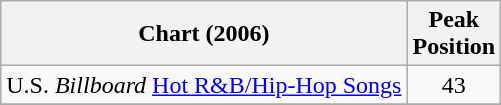<table class="wikitable">
<tr>
<th align="left">Chart (2006)</th>
<th align="left">Peak<br>Position</th>
</tr>
<tr>
<td align="left">U.S. <em>Billboard</em> <a href='#'>Hot R&B/Hip-Hop Songs</a></td>
<td align="center">43</td>
</tr>
<tr>
</tr>
</table>
